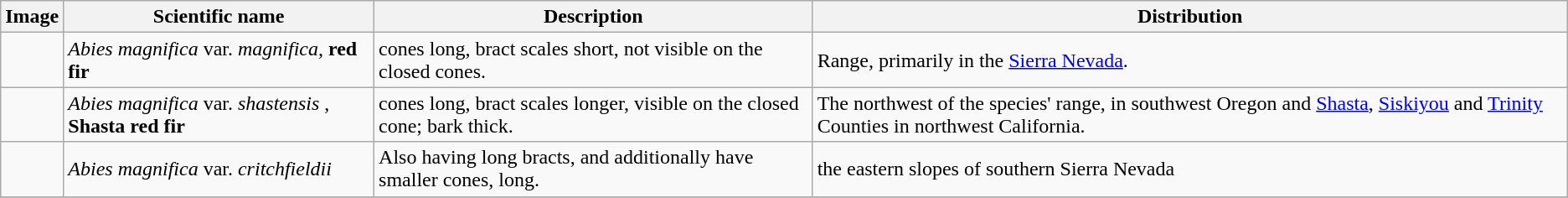<table class="wikitable">
<tr>
<th>Image</th>
<th>Scientific name</th>
<th>Description</th>
<th>Distribution</th>
</tr>
<tr>
<td></td>
<td><em>Abies magnifica</em> var. <em>magnifica</em>, <strong>red fir</strong></td>
<td>cones  long, bract scales short, not visible on the closed cones.</td>
<td>Range, primarily in the <a href='#'>Sierra Nevada</a>.</td>
</tr>
<tr>
<td></td>
<td><em>Abies magnifica</em> var. <em>shastensis</em> , <strong>Shasta red fir</strong></td>
<td>cones  long, bract scales longer, visible on the closed cone; bark  thick.</td>
<td>The northwest of the species' range, in southwest Oregon and <a href='#'>Shasta</a>, <a href='#'>Siskiyou</a> and <a href='#'>Trinity</a> Counties in northwest California.</td>
</tr>
<tr>
<td></td>
<td><em>Abies  magnifica</em> var. <em>critchfieldii</em> </td>
<td>Also having long bracts, and additionally have smaller cones,  long.</td>
<td>the eastern slopes of southern Sierra Nevada</td>
</tr>
<tr>
</tr>
</table>
